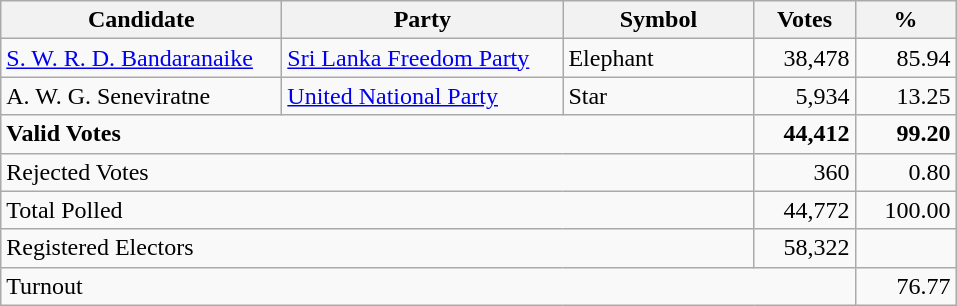<table class="wikitable" border="1" style="text-align:right;">
<tr>
<th align=left width="180">Candidate</th>
<th align=left width="180">Party</th>
<th align=left width="120">Symbol</th>
<th align=left width="60">Votes</th>
<th align=left width="60">%</th>
</tr>
<tr>
<td align=left><a href='#'>S. W. R. D. Bandaranaike</a></td>
<td align=left><a href='#'>Sri Lanka Freedom Party</a></td>
<td align=left>Elephant</td>
<td>38,478</td>
<td>85.94</td>
</tr>
<tr>
<td align=left>A. W. G. Seneviratne</td>
<td align=left><a href='#'>United National Party</a></td>
<td align=left>Star</td>
<td>5,934</td>
<td>13.25</td>
</tr>
<tr>
<td align=left colspan=3><strong>Valid Votes</strong></td>
<td><strong>44,412</strong></td>
<td><strong>99.20</strong></td>
</tr>
<tr>
<td align=left colspan=3>Rejected Votes</td>
<td>360</td>
<td>0.80</td>
</tr>
<tr>
<td align=left colspan=3>Total Polled</td>
<td>44,772</td>
<td>100.00</td>
</tr>
<tr>
<td align=left colspan=3>Registered Electors</td>
<td>58,322</td>
<td></td>
</tr>
<tr>
<td align=left colspan=4>Turnout</td>
<td>76.77</td>
</tr>
</table>
